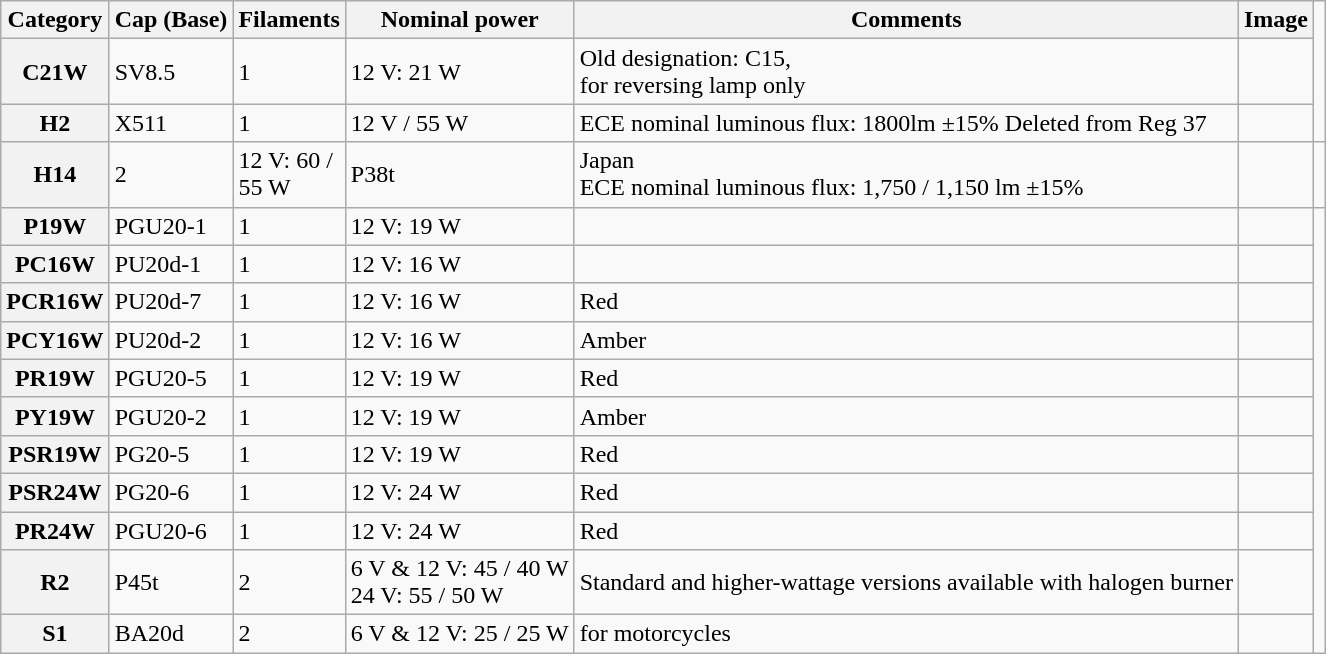<table class="wikitable sortable">
<tr>
<th>Category</th>
<th>Cap (Base)</th>
<th width="20">Filaments</th>
<th>Nominal power</th>
<th>Comments</th>
<th class="unsortable">Image</th>
</tr>
<tr>
<th>C21W</th>
<td>SV8.5</td>
<td>1</td>
<td>12 V: 21 W</td>
<td>Old designation: C15,<br>for reversing lamp only</td>
<td></td>
</tr>
<tr>
<th>H2</th>
<td>X511</td>
<td>1</td>
<td>12 V / 55 W</td>
<td>ECE nominal luminous flux: 1800lm ±15% Deleted from Reg 37</td>
<td></td>
</tr>
<tr>
<th>H14</th>
<td>2</td>
<td>12 V: 60 / 55 W</td>
<td>P38t</td>
<td>Japan<br>ECE nominal luminous flux: 1,750 / 1,150 lm ±15%</td>
<td></td>
<td></td>
</tr>
<tr>
<th>P19W</th>
<td>PGU20-1</td>
<td>1</td>
<td>12 V: 19 W</td>
<td></td>
<td></td>
</tr>
<tr>
<th>PC16W</th>
<td>PU20d-1</td>
<td>1</td>
<td>12 V: 16 W</td>
<td></td>
<td></td>
</tr>
<tr>
<th>PCR16W</th>
<td>PU20d-7</td>
<td>1</td>
<td>12 V: 16 W</td>
<td>Red</td>
<td></td>
</tr>
<tr>
<th>PCY16W</th>
<td>PU20d-2</td>
<td>1</td>
<td>12 V: 16 W</td>
<td>Amber</td>
<td></td>
</tr>
<tr>
<th>PR19W</th>
<td>PGU20-5</td>
<td>1</td>
<td>12 V: 19 W</td>
<td>Red</td>
<td></td>
</tr>
<tr>
<th>PY19W</th>
<td>PGU20-2</td>
<td>1</td>
<td>12 V: 19 W</td>
<td>Amber</td>
<td></td>
</tr>
<tr>
<th>PSR19W</th>
<td>PG20-5</td>
<td>1</td>
<td>12 V: 19 W</td>
<td>Red</td>
<td></td>
</tr>
<tr>
<th>PSR24W</th>
<td>PG20-6</td>
<td>1</td>
<td>12 V: 24 W</td>
<td>Red</td>
<td></td>
</tr>
<tr>
<th>PR24W</th>
<td>PGU20-6</td>
<td>1</td>
<td>12 V: 24 W</td>
<td>Red</td>
<td></td>
</tr>
<tr>
<th>R2</th>
<td>P45t</td>
<td>2</td>
<td>6 V & 12 V: 45 / 40 W<br>24 V: 55 / 50 W</td>
<td>Standard and higher-wattage versions available with halogen burner</td>
<td></td>
</tr>
<tr>
<th>S1</th>
<td>BA20d</td>
<td>2</td>
<td>6 V & 12 V: 25 / 25 W</td>
<td>for motorcycles</td>
<td></td>
</tr>
</table>
